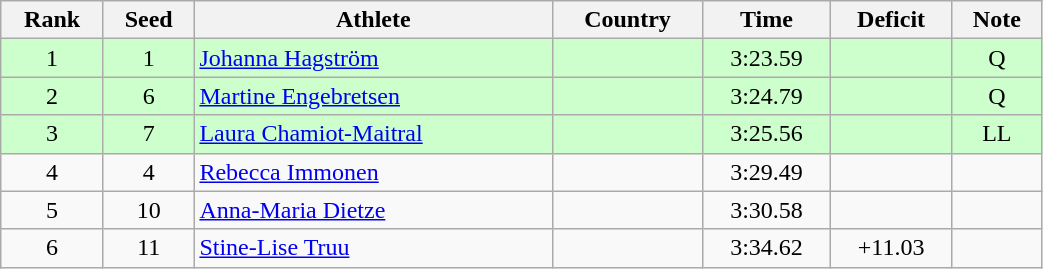<table class="wikitable sortable" style="text-align:center" width=55%>
<tr>
<th>Rank</th>
<th>Seed</th>
<th>Athlete</th>
<th>Country</th>
<th>Time</th>
<th>Deficit</th>
<th>Note</th>
</tr>
<tr bgcolor=ccffcc>
<td>1</td>
<td>1</td>
<td align="left"><a href='#'>Johanna Hagström</a></td>
<td align=left></td>
<td>3:23.59</td>
<td></td>
<td>Q</td>
</tr>
<tr bgcolor=ccffcc>
<td>2</td>
<td>6</td>
<td align=left><a href='#'>Martine Engebretsen</a></td>
<td align=left></td>
<td>3:24.79</td>
<td></td>
<td>Q</td>
</tr>
<tr bgcolor=ccffcc>
<td>3</td>
<td>7</td>
<td align=left><a href='#'>Laura Chamiot-Maitral</a></td>
<td align=left></td>
<td>3:25.56</td>
<td></td>
<td>LL</td>
</tr>
<tr>
<td>4</td>
<td>4</td>
<td align=left><a href='#'>Rebecca Immonen</a></td>
<td align=left></td>
<td>3:29.49</td>
<td></td>
<td></td>
</tr>
<tr>
<td>5</td>
<td>10</td>
<td align=left><a href='#'>Anna-Maria Dietze</a></td>
<td align=left></td>
<td>3:30.58</td>
<td></td>
<td></td>
</tr>
<tr>
<td>6</td>
<td>11</td>
<td align=left><a href='#'>Stine-Lise Truu</a></td>
<td align=left></td>
<td>3:34.62</td>
<td>+11.03</td>
<td></td>
</tr>
</table>
